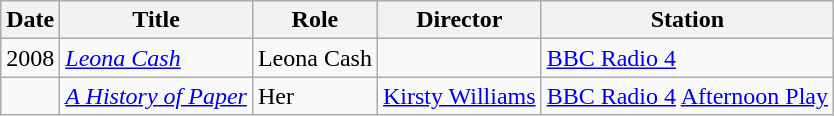<table class="wikitable sortable">
<tr>
<th>Date</th>
<th>Title</th>
<th>Role</th>
<th>Director</th>
<th>Station</th>
</tr>
<tr>
<td>2008</td>
<td><em><a href='#'>Leona Cash</a></em></td>
<td>Leona Cash</td>
<td></td>
<td><a href='#'>BBC Radio 4</a></td>
</tr>
<tr>
<td></td>
<td><em><a href='#'>A History of Paper</a></em></td>
<td>Her</td>
<td><a href='#'>Kirsty Williams</a></td>
<td><a href='#'>BBC Radio 4</a> <a href='#'>Afternoon Play</a></td>
</tr>
</table>
